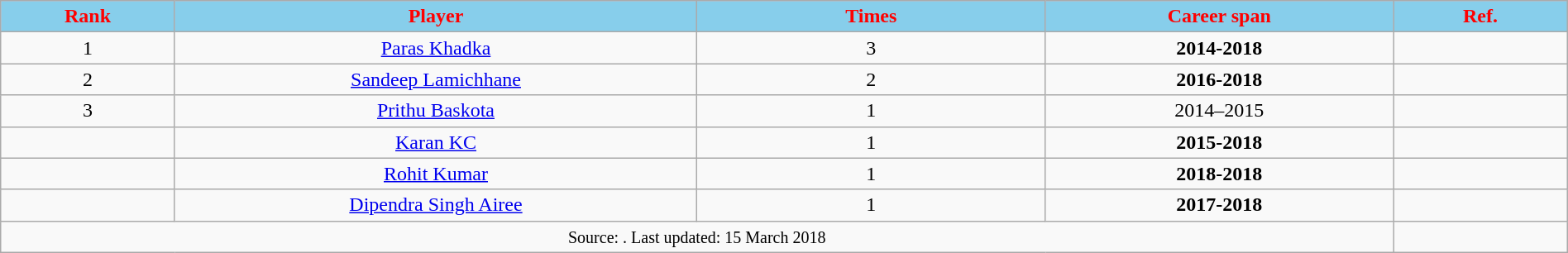<table style="width:100%; text-align:center;" class="wikitable">
<tr style="background:#9cf;">
<th style="background:SkyBlue; color:Red; width:5%;" scope="col">Rank</th>
<th style="background:SkyBlue; color:Red; width:15%;" scope="col">Player</th>
<th style="background:SkyBlue; color:Red; width:10%;" scope="col">Times</th>
<th style="background:SkyBlue; color:Red; width:10%;" scope="col">Career span</th>
<th style="background:SkyBlue; color:Red; width:5%;" scope="col">Ref.</th>
</tr>
<tr>
<td>1</td>
<td><a href='#'>Paras Khadka</a></td>
<td>3</td>
<td><strong>2014-2018</strong></td>
<td></td>
</tr>
<tr>
<td>2</td>
<td><a href='#'>Sandeep Lamichhane</a></td>
<td>2</td>
<td><strong>2016-2018</strong></td>
<td></td>
</tr>
<tr>
<td>3</td>
<td><a href='#'>Prithu Baskota</a></td>
<td>1</td>
<td>2014–2015</td>
<td></td>
</tr>
<tr>
<td></td>
<td><a href='#'>Karan KC</a></td>
<td>1</td>
<td><strong>2015-2018</strong></td>
<td></td>
</tr>
<tr>
<td></td>
<td><a href='#'>Rohit Kumar</a></td>
<td>1</td>
<td><strong>2018-2018</strong></td>
<td></td>
</tr>
<tr>
<td></td>
<td><a href='#'>Dipendra Singh Airee</a></td>
<td>1</td>
<td><strong>2017-2018</strong></td>
<td></td>
</tr>
<tr>
<td colspan="4"><small>Source: . Last updated: 15 March 2018</small></td>
<td></td>
</tr>
</table>
